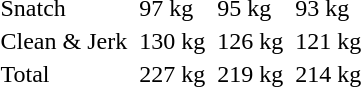<table>
<tr>
<td>Snatch</td>
<td></td>
<td>97 kg</td>
<td></td>
<td>95 kg</td>
<td></td>
<td>93 kg</td>
</tr>
<tr>
<td>Clean & Jerk</td>
<td></td>
<td>130 kg</td>
<td></td>
<td>126 kg</td>
<td></td>
<td>121 kg</td>
</tr>
<tr>
<td>Total</td>
<td></td>
<td>227 kg</td>
<td></td>
<td>219 kg</td>
<td></td>
<td>214 kg</td>
</tr>
</table>
